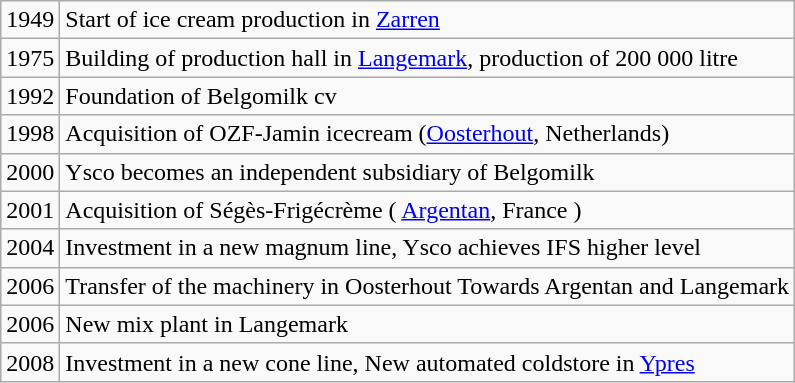<table class="wikitable">
<tr>
<td>1949</td>
<td>Start of ice cream production in <a href='#'>Zarren</a></td>
</tr>
<tr>
<td>1975</td>
<td>Building of production hall in <a href='#'>Langemark</a>, production of 200 000 litre</td>
</tr>
<tr>
<td>1992</td>
<td>Foundation of Belgomilk cv</td>
</tr>
<tr>
<td>1998</td>
<td>Acquisition of OZF-Jamin icecream (<a href='#'>Oosterhout</a>, Netherlands)</td>
</tr>
<tr>
<td>2000</td>
<td>Ysco becomes an independent subsidiary of Belgomilk</td>
</tr>
<tr>
<td>2001</td>
<td>Acquisition of Ségès-Frigécrème ( <a href='#'>Argentan</a>, France )</td>
</tr>
<tr>
<td>2004</td>
<td>Investment in a new magnum line, Ysco achieves IFS higher level</td>
</tr>
<tr>
<td>2006</td>
<td>Transfer of the machinery in Oosterhout Towards Argentan and Langemark</td>
</tr>
<tr>
<td>2006</td>
<td>New mix plant in Langemark</td>
</tr>
<tr>
<td>2008</td>
<td>Investment in a new cone line, New automated coldstore in <a href='#'>Ypres</a></td>
</tr>
</table>
